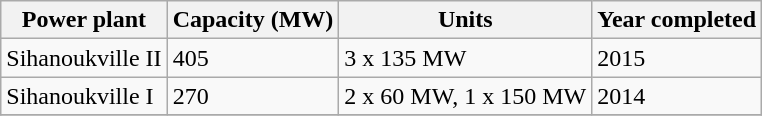<table class="wikitable sortable">
<tr>
<th>Power plant</th>
<th>Capacity (MW)</th>
<th>Units</th>
<th>Year completed</th>
</tr>
<tr>
<td>Sihanoukville II</td>
<td>405</td>
<td>3 x 135 MW</td>
<td>2015</td>
</tr>
<tr>
<td>Sihanoukville I</td>
<td>270</td>
<td>2 x 60 MW, 1 x 150 MW</td>
<td>2014</td>
</tr>
<tr>
</tr>
</table>
